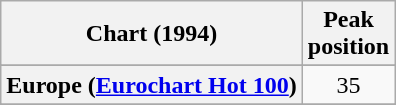<table class="wikitable sortable plainrowheaders" style="text-align:center">
<tr>
<th>Chart (1994)</th>
<th>Peak<br>position</th>
</tr>
<tr>
</tr>
<tr>
</tr>
<tr>
<th scope="row">Europe (<a href='#'>Eurochart Hot 100</a>)</th>
<td>35</td>
</tr>
<tr>
</tr>
<tr>
</tr>
<tr>
</tr>
<tr>
</tr>
<tr>
</tr>
</table>
